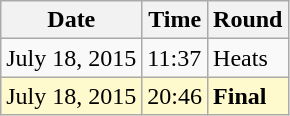<table class="wikitable">
<tr>
<th>Date</th>
<th>Time</th>
<th>Round</th>
</tr>
<tr>
<td>July 18, 2015</td>
<td>11:37</td>
<td>Heats</td>
</tr>
<tr style=background:lemonchiffon>
<td>July 18, 2015</td>
<td>20:46</td>
<td><strong>Final</strong></td>
</tr>
</table>
